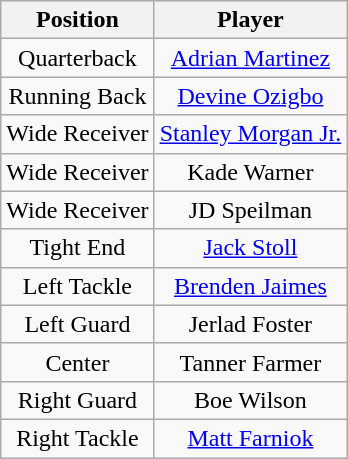<table class="wikitable" style="text-align: center;">
<tr>
<th>Position</th>
<th>Player</th>
</tr>
<tr>
<td>Quarterback</td>
<td><a href='#'>Adrian Martinez</a></td>
</tr>
<tr>
<td>Running Back</td>
<td><a href='#'>Devine Ozigbo</a></td>
</tr>
<tr>
<td>Wide Receiver</td>
<td><a href='#'>Stanley Morgan Jr.</a></td>
</tr>
<tr>
<td>Wide Receiver</td>
<td>Kade Warner</td>
</tr>
<tr>
<td>Wide Receiver</td>
<td>JD Speilman</td>
</tr>
<tr>
<td>Tight End</td>
<td><a href='#'>Jack Stoll</a></td>
</tr>
<tr>
<td>Left Tackle</td>
<td><a href='#'>Brenden Jaimes</a></td>
</tr>
<tr>
<td>Left Guard</td>
<td>Jerlad Foster</td>
</tr>
<tr>
<td>Center</td>
<td>Tanner Farmer</td>
</tr>
<tr>
<td>Right Guard</td>
<td>Boe Wilson</td>
</tr>
<tr>
<td>Right Tackle</td>
<td><a href='#'>Matt Farniok</a></td>
</tr>
</table>
